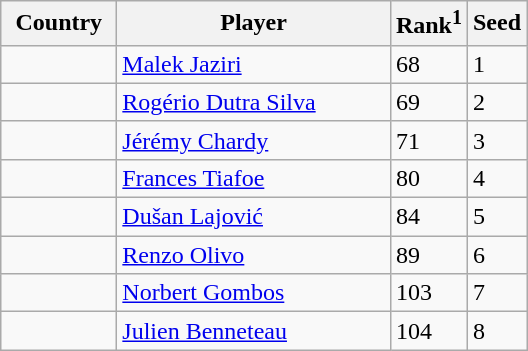<table class="sortable wikitable">
<tr>
<th width="70">Country</th>
<th width="175">Player</th>
<th>Rank<sup>1</sup></th>
<th>Seed</th>
</tr>
<tr>
<td></td>
<td><a href='#'>Malek Jaziri</a></td>
<td>68</td>
<td>1</td>
</tr>
<tr>
<td></td>
<td><a href='#'>Rogério Dutra Silva</a></td>
<td>69</td>
<td>2</td>
</tr>
<tr>
<td></td>
<td><a href='#'>Jérémy Chardy</a></td>
<td>71</td>
<td>3</td>
</tr>
<tr>
<td></td>
<td><a href='#'>Frances Tiafoe</a></td>
<td>80</td>
<td>4</td>
</tr>
<tr>
<td></td>
<td><a href='#'>Dušan Lajović</a></td>
<td>84</td>
<td>5</td>
</tr>
<tr>
<td></td>
<td><a href='#'>Renzo Olivo</a></td>
<td>89</td>
<td>6</td>
</tr>
<tr>
<td></td>
<td><a href='#'>Norbert Gombos</a></td>
<td>103</td>
<td>7</td>
</tr>
<tr>
<td></td>
<td><a href='#'>Julien Benneteau</a></td>
<td>104</td>
<td>8</td>
</tr>
</table>
